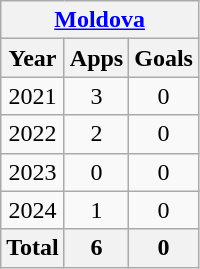<table class="wikitable" style="text-align:center">
<tr>
<th colspan=3><a href='#'>Moldova</a></th>
</tr>
<tr>
<th>Year</th>
<th>Apps</th>
<th>Goals</th>
</tr>
<tr>
<td>2021</td>
<td>3</td>
<td>0</td>
</tr>
<tr>
<td>2022</td>
<td>2</td>
<td>0</td>
</tr>
<tr>
<td>2023</td>
<td>0</td>
<td>0</td>
</tr>
<tr>
<td>2024</td>
<td>1</td>
<td>0</td>
</tr>
<tr>
<th>Total</th>
<th>6</th>
<th>0</th>
</tr>
</table>
